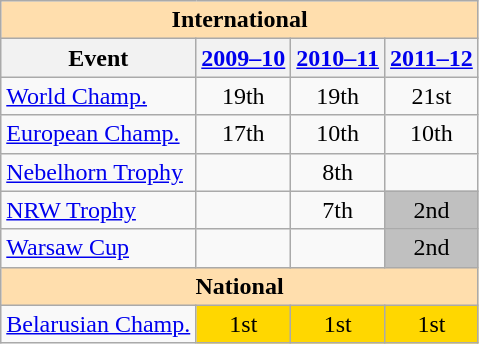<table class="wikitable" style="text-align:center">
<tr>
<th style="background-color: #ffdead; " colspan=4 align=center>International</th>
</tr>
<tr>
<th>Event</th>
<th><a href='#'>2009–10</a></th>
<th><a href='#'>2010–11</a></th>
<th><a href='#'>2011–12</a></th>
</tr>
<tr>
<td align=left><a href='#'>World Champ.</a></td>
<td>19th</td>
<td>19th</td>
<td>21st</td>
</tr>
<tr>
<td align=left><a href='#'>European Champ.</a></td>
<td>17th</td>
<td>10th</td>
<td>10th</td>
</tr>
<tr>
<td align=left><a href='#'>Nebelhorn Trophy</a></td>
<td></td>
<td>8th</td>
<td></td>
</tr>
<tr>
<td align=left><a href='#'>NRW Trophy</a></td>
<td></td>
<td>7th</td>
<td bgcolor=silver>2nd</td>
</tr>
<tr>
<td align=left><a href='#'>Warsaw Cup</a></td>
<td></td>
<td></td>
<td bgcolor=silver>2nd</td>
</tr>
<tr>
<th style="background-color: #ffdead; " colspan=4 align=center>National</th>
</tr>
<tr>
<td align=left><a href='#'>Belarusian Champ.</a></td>
<td bgcolor=gold>1st</td>
<td bgcolor=gold>1st</td>
<td bgcolor=gold>1st</td>
</tr>
</table>
